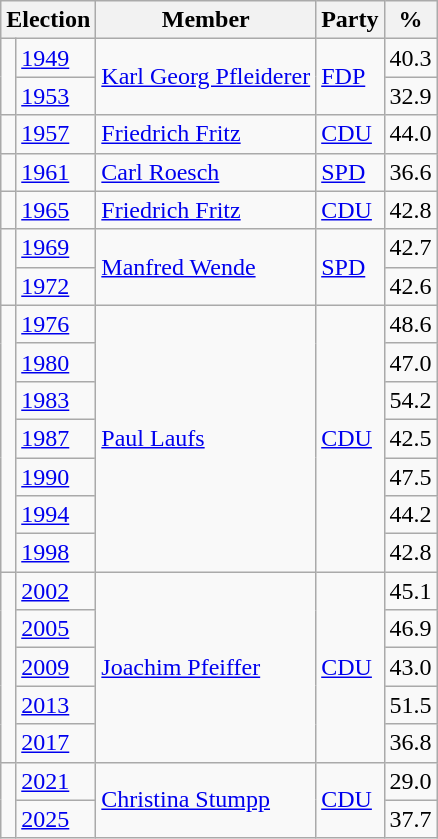<table class=wikitable>
<tr>
<th colspan=2>Election</th>
<th>Member</th>
<th>Party</th>
<th>%</th>
</tr>
<tr>
<td rowspan=2 bgcolor=></td>
<td><a href='#'>1949</a></td>
<td rowspan=2><a href='#'>Karl Georg Pfleiderer</a></td>
<td rowspan=2><a href='#'>FDP</a></td>
<td align=right>40.3</td>
</tr>
<tr>
<td><a href='#'>1953</a></td>
<td align=right>32.9</td>
</tr>
<tr>
<td bgcolor=></td>
<td><a href='#'>1957</a></td>
<td><a href='#'>Friedrich Fritz</a></td>
<td><a href='#'>CDU</a></td>
<td align=right>44.0</td>
</tr>
<tr>
<td bgcolor=></td>
<td><a href='#'>1961</a></td>
<td><a href='#'>Carl Roesch</a></td>
<td><a href='#'>SPD</a></td>
<td align=right>36.6</td>
</tr>
<tr>
<td bgcolor=></td>
<td><a href='#'>1965</a></td>
<td><a href='#'>Friedrich Fritz</a></td>
<td><a href='#'>CDU</a></td>
<td align=right>42.8</td>
</tr>
<tr>
<td rowspan=2 bgcolor=></td>
<td><a href='#'>1969</a></td>
<td rowspan=2><a href='#'>Manfred Wende</a></td>
<td rowspan=2><a href='#'>SPD</a></td>
<td align=right>42.7</td>
</tr>
<tr>
<td><a href='#'>1972</a></td>
<td align=right>42.6</td>
</tr>
<tr>
<td rowspan=7 bgcolor=></td>
<td><a href='#'>1976</a></td>
<td rowspan=7><a href='#'>Paul Laufs</a></td>
<td rowspan=7><a href='#'>CDU</a></td>
<td align=right>48.6</td>
</tr>
<tr>
<td><a href='#'>1980</a></td>
<td align=right>47.0</td>
</tr>
<tr>
<td><a href='#'>1983</a></td>
<td align=right>54.2</td>
</tr>
<tr>
<td><a href='#'>1987</a></td>
<td align=right>42.5</td>
</tr>
<tr>
<td><a href='#'>1990</a></td>
<td align=right>47.5</td>
</tr>
<tr>
<td><a href='#'>1994</a></td>
<td align=right>44.2</td>
</tr>
<tr>
<td><a href='#'>1998</a></td>
<td align=right>42.8</td>
</tr>
<tr>
<td rowspan=5 bgcolor=></td>
<td><a href='#'>2002</a></td>
<td rowspan=5><a href='#'>Joachim Pfeiffer</a></td>
<td rowspan=5><a href='#'>CDU</a></td>
<td align=right>45.1</td>
</tr>
<tr>
<td><a href='#'>2005</a></td>
<td align=right>46.9</td>
</tr>
<tr>
<td><a href='#'>2009</a></td>
<td align=right>43.0</td>
</tr>
<tr>
<td><a href='#'>2013</a></td>
<td align=right>51.5</td>
</tr>
<tr>
<td><a href='#'>2017</a></td>
<td align=right>36.8</td>
</tr>
<tr>
<td rowspan=2 bgcolor=></td>
<td><a href='#'>2021</a></td>
<td rowspan=2><a href='#'>Christina Stumpp</a></td>
<td rowspan=2><a href='#'>CDU</a></td>
<td align=right>29.0</td>
</tr>
<tr>
<td><a href='#'>2025</a></td>
<td align=right>37.7</td>
</tr>
</table>
